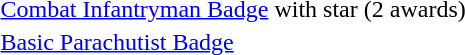<table>
<tr>
<td></td>
<td><a href='#'>Combat Infantryman Badge</a> with star (2 awards)</td>
</tr>
<tr>
<td></td>
<td><a href='#'>Basic Parachutist Badge</a></td>
</tr>
</table>
